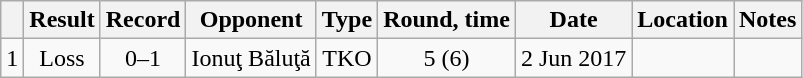<table class="wikitable" style="text-align:center">
<tr>
<th></th>
<th>Result</th>
<th>Record</th>
<th>Opponent</th>
<th>Type</th>
<th>Round, time</th>
<th>Date</th>
<th>Location</th>
<th>Notes</th>
</tr>
<tr>
<td>1</td>
<td>Loss</td>
<td>0–1</td>
<td style="text-align:left;"> Ionuţ Băluţă</td>
<td>TKO</td>
<td>5 (6)</td>
<td>2 Jun 2017</td>
<td style="text-align:left;"> </td>
<td style="text-align:left;"></td>
</tr>
</table>
